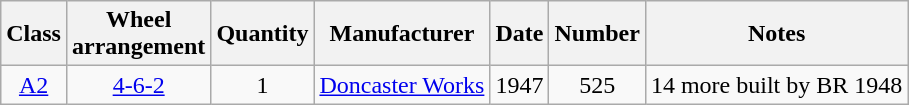<table class="wikitable" style=text-align:center>
<tr>
<th>Class</th>
<th>Wheel<br>arrangement</th>
<th>Quantity</th>
<th>Manufacturer</th>
<th>Date</th>
<th>Number</th>
<th>Notes</th>
</tr>
<tr>
<td><a href='#'>A2</a></td>
<td><a href='#'>4-6-2</a></td>
<td>1</td>
<td><a href='#'>Doncaster Works</a></td>
<td>1947</td>
<td>525</td>
<td>14 more built by BR 1948</td>
</tr>
</table>
